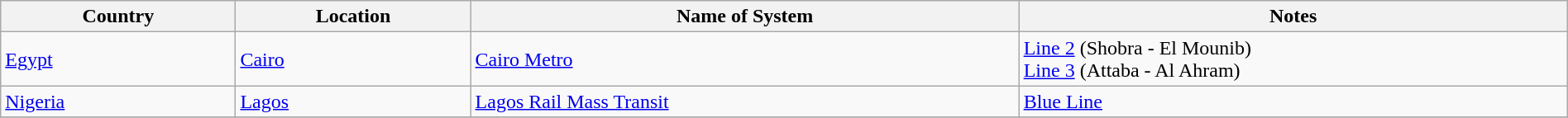<table class="wikitable" style="width:100%">
<tr>
<th style="width:15%">Country</th>
<th style="width:15%">Location</th>
<th style="width:35%">Name of System</th>
<th style="width:35%">Notes</th>
</tr>
<tr>
<td><a href='#'>Egypt</a></td>
<td><a href='#'>Cairo</a></td>
<td><a href='#'>Cairo Metro</a></td>
<td><a href='#'>Line 2</a> (Shobra - El Mounib)<br><a href='#'>Line 3</a> (Attaba - Al Ahram)</td>
</tr>
<tr>
<td><a href='#'>Nigeria</a></td>
<td><a href='#'>Lagos</a></td>
<td><a href='#'>Lagos Rail Mass Transit</a></td>
<td><a href='#'>Blue Line</a></td>
</tr>
<tr>
</tr>
</table>
